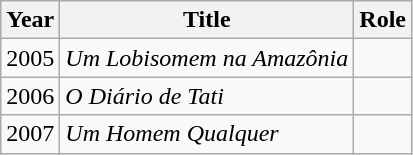<table class="wikitable sortable">
<tr>
<th>Year</th>
<th>Title</th>
<th>Role</th>
</tr>
<tr>
<td>2005</td>
<td><em>Um Lobisomem na Amazônia</em></td>
<td></td>
</tr>
<tr>
<td>2006</td>
<td><em>O Diário de Tati</em></td>
<td></td>
</tr>
<tr>
<td>2007</td>
<td><em>Um Homem Qualquer</em></td>
<td></td>
</tr>
</table>
